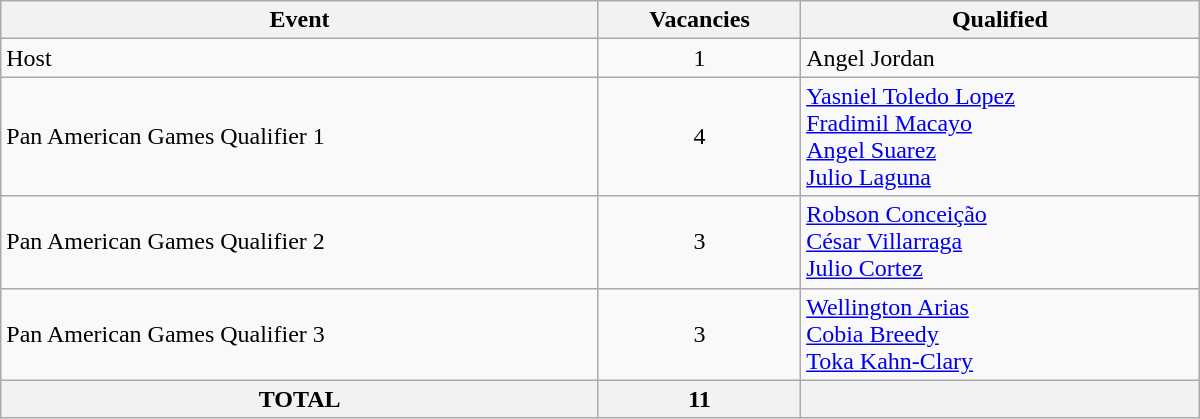<table class = "wikitable" width=800>
<tr>
<th>Event</th>
<th>Vacancies</th>
<th>Qualified</th>
</tr>
<tr>
<td>Host</td>
<td align="center">1</td>
<td> Angel Jordan</td>
</tr>
<tr>
<td>Pan American Games Qualifier 1</td>
<td align="center">4</td>
<td> <a href='#'>Yasniel Toledo Lopez</a> <br> <a href='#'>Fradimil Macayo</a><br>  <a href='#'>Angel Suarez</a><br> <a href='#'>Julio Laguna</a></td>
</tr>
<tr>
<td>Pan American Games Qualifier 2</td>
<td align="center">3</td>
<td> <a href='#'>Robson Conceição</a> <br> <a href='#'>César Villarraga</a><br> <a href='#'>Julio Cortez</a></td>
</tr>
<tr>
<td>Pan American Games Qualifier 3</td>
<td align="center">3</td>
<td> <a href='#'>Wellington Arias</a><br> <a href='#'>Cobia Breedy</a> <br> <a href='#'>Toka Kahn-Clary</a></td>
</tr>
<tr>
<th colspan="1">TOTAL</th>
<th>11</th>
<th></th>
</tr>
</table>
